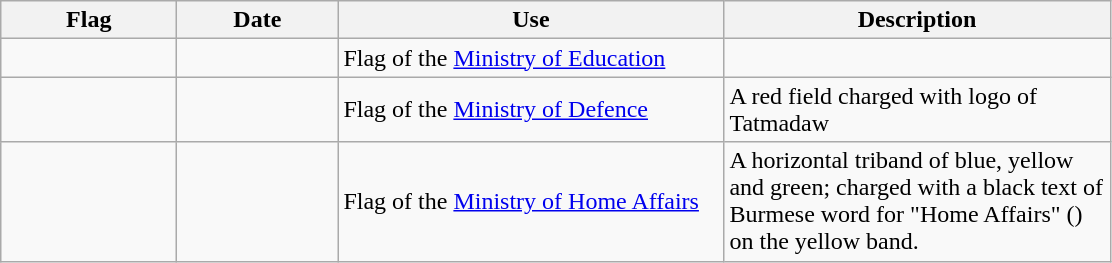<table class="wikitable">
<tr>
<th width="110">Flag</th>
<th width="100">Date</th>
<th width="250">Use</th>
<th width="250">Description</th>
</tr>
<tr>
<td></td>
<td></td>
<td>Flag of the <a href='#'>Ministry of Education</a></td>
<td></td>
</tr>
<tr>
<td></td>
<td></td>
<td>Flag of the <a href='#'>Ministry of Defence</a></td>
<td>A red field charged with logo of Tatmadaw</td>
</tr>
<tr>
<td></td>
<td></td>
<td>Flag of the <a href='#'>Ministry of Home Affairs</a></td>
<td>A horizontal triband of blue, yellow and green; charged with a black text of Burmese word for "Home Affairs" () on the yellow band.</td>
</tr>
</table>
